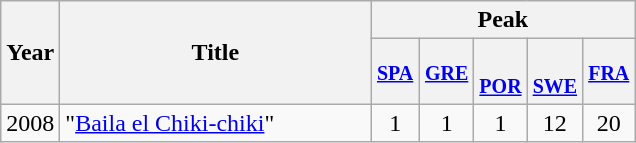<table class="wikitable">
<tr>
<th width="25" rowspan="2">Year</th>
<th width="200" rowspan="2">Title</th>
<th colspan="18">Peak</th>
</tr>
<tr>
<th width="25"><small><strong><a href='#'>SPA</a></strong></small></th>
<th width="25"><small><strong><a href='#'>GRE</a></strong></small></th>
<th width="25"><br><small><strong><a href='#'>POR</a></strong></small></th>
<th widith="25"><br><small><strong><a href='#'>SWE</a></strong></small></th>
<th width="25"><small><strong><a href='#'>FRA</a></strong></small></th>
</tr>
<tr>
<td align="center">2008</td>
<td align="left">"<a href='#'>Baila el Chiki-chiki</a>"</td>
<td align="center">1</td>
<td align="center">1</td>
<td align="center">1</td>
<td align="center">12</td>
<td align="center">20</td>
</tr>
</table>
